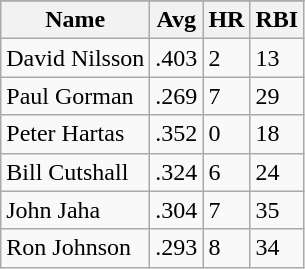<table class="wikitable">
<tr>
</tr>
<tr>
<th>Name</th>
<th>Avg</th>
<th>HR</th>
<th>RBI</th>
</tr>
<tr>
<td>David Nilsson</td>
<td>.403</td>
<td>2</td>
<td>13</td>
</tr>
<tr>
<td>Paul Gorman</td>
<td>.269</td>
<td>7</td>
<td>29</td>
</tr>
<tr>
<td>Peter Hartas</td>
<td>.352</td>
<td>0</td>
<td>18</td>
</tr>
<tr>
<td>Bill Cutshall</td>
<td>.324</td>
<td>6</td>
<td>24</td>
</tr>
<tr>
<td>John Jaha</td>
<td>.304</td>
<td>7</td>
<td>35</td>
</tr>
<tr>
<td>Ron Johnson</td>
<td>.293</td>
<td>8</td>
<td>34</td>
</tr>
</table>
